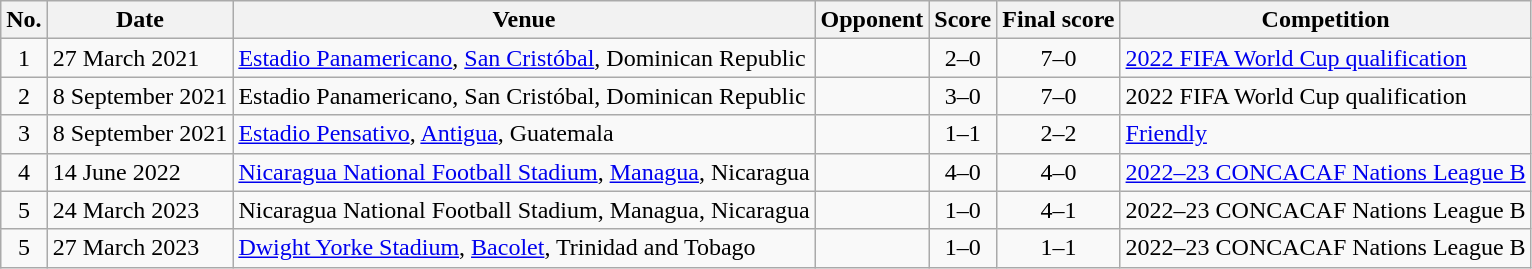<table class="wikitable sortable">
<tr>
<th>No.</th>
<th>Date</th>
<th>Venue</th>
<th>Opponent</th>
<th>Score</th>
<th>Final score</th>
<th>Competition</th>
</tr>
<tr>
<td align=center>1</td>
<td>27 March 2021</td>
<td><a href='#'>Estadio Panamericano</a>, <a href='#'>San Cristóbal</a>, Dominican Republic</td>
<td></td>
<td align=center>2–0</td>
<td align=center>7–0</td>
<td><a href='#'>2022 FIFA World Cup qualification</a></td>
</tr>
<tr>
<td align=center>2</td>
<td>8 September 2021</td>
<td>Estadio Panamericano, San Cristóbal, Dominican Republic</td>
<td></td>
<td align=center>3–0</td>
<td align=center>7–0</td>
<td>2022 FIFA World Cup qualification</td>
</tr>
<tr>
<td align=center>3</td>
<td>8 September 2021</td>
<td><a href='#'>Estadio Pensativo</a>, <a href='#'>Antigua</a>, Guatemala</td>
<td></td>
<td align=center>1–1</td>
<td align=center>2–2</td>
<td><a href='#'>Friendly</a></td>
</tr>
<tr>
<td align=center>4</td>
<td>14 June 2022</td>
<td><a href='#'>Nicaragua National Football Stadium</a>, <a href='#'>Managua</a>, Nicaragua</td>
<td></td>
<td align=center>4–0</td>
<td align=center>4–0</td>
<td><a href='#'>2022–23 CONCACAF Nations League B</a></td>
</tr>
<tr>
<td align=center>5</td>
<td>24 March 2023</td>
<td>Nicaragua National Football Stadium, Managua, Nicaragua</td>
<td></td>
<td align=center>1–0</td>
<td align=center>4–1</td>
<td>2022–23 CONCACAF Nations League B</td>
</tr>
<tr>
<td align=center>5</td>
<td>27 March 2023</td>
<td><a href='#'>Dwight Yorke Stadium</a>, <a href='#'>Bacolet</a>, Trinidad and Tobago</td>
<td></td>
<td align=center>1–0</td>
<td align=center>1–1</td>
<td>2022–23 CONCACAF Nations League B</td>
</tr>
</table>
